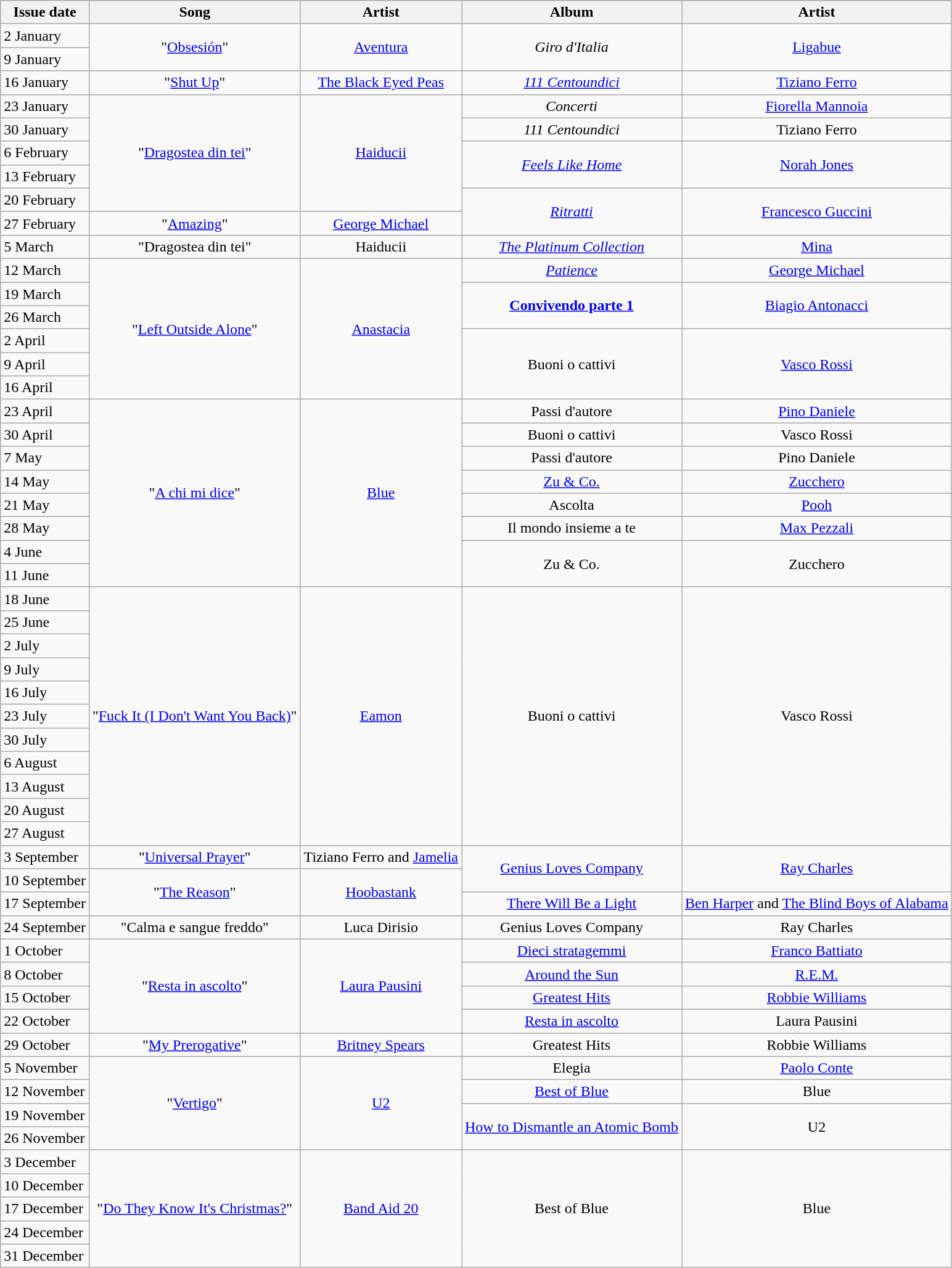<table class="wikitable">
<tr>
<th align="center">Issue date</th>
<th align="center">Song</th>
<th align="center">Artist</th>
<th align="center">Album</th>
<th align="center">Artist</th>
</tr>
<tr>
<td align="left">2 January</td>
<td align="center" rowspan="2">"<a href='#'>Obsesión</a>"</td>
<td align="center" rowspan="2"><a href='#'>Aventura</a></td>
<td align="center" rowspan="2"><em>Giro d'Italia</em></td>
<td align="center" rowspan="2"><a href='#'>Ligabue</a></td>
</tr>
<tr>
<td align="left">9 January</td>
</tr>
<tr>
<td align="left">16 January</td>
<td align="center">"<a href='#'>Shut Up</a>"</td>
<td align="center"><a href='#'>The Black Eyed Peas</a></td>
<td align="center"><em><a href='#'>111 Centoundici</a></em></td>
<td align="center"><a href='#'>Tiziano Ferro</a></td>
</tr>
<tr>
<td align="left">23 January</td>
<td align="center" rowspan="5">"<a href='#'>Dragostea din tei</a>"</td>
<td align="center" rowspan="5"><a href='#'>Haiducii</a></td>
<td align="center"><em>Concerti</em></td>
<td align="center"><a href='#'>Fiorella Mannoia</a></td>
</tr>
<tr>
<td align="left">30 January</td>
<td align="center"><em>111 Centoundici</em></td>
<td align="center">Tiziano Ferro</td>
</tr>
<tr>
<td align="left">6 February</td>
<td align="center" rowspan="2"><em><a href='#'>Feels Like Home</a></em></td>
<td align="center" rowspan="2"><a href='#'>Norah Jones</a></td>
</tr>
<tr>
<td align="left">13 February</td>
</tr>
<tr>
<td align="left">20 February</td>
<td align="center" rowspan="2"><em><a href='#'>Ritratti</a></em></td>
<td align="center" rowspan="2"><a href='#'>Francesco Guccini</a></td>
</tr>
<tr>
<td align="left">27 February</td>
<td align="center">"<a href='#'>Amazing</a>"</td>
<td align="center"><a href='#'>George Michael</a></td>
</tr>
<tr>
<td align="left">5 March</td>
<td align="center">"Dragostea din tei"</td>
<td align="center">Haiducii</td>
<td align="center"><em><a href='#'>The Platinum Collection</a></em></td>
<td align="center"><a href='#'>Mina</a></td>
</tr>
<tr>
<td align="left">12 March</td>
<td align="center" rowspan="6">"<a href='#'>Left Outside Alone</a>"</td>
<td align="center" rowspan="6"><a href='#'>Anastacia</a></td>
<td align="center"><em><a href='#'>Patience</a></em></td>
<td align="center"><a href='#'>George Michael</a></td>
</tr>
<tr>
<td align="left">19 March</td>
<td align="center" rowspan="2"><strong><a href='#'>Convivendo parte 1</a><em></td>
<td align="center" rowspan="2"><a href='#'>Biagio Antonacci</a></td>
</tr>
<tr>
<td align="left">26 March</td>
</tr>
<tr>
<td align="left">2 April</td>
<td align="center" rowspan="3"></em>Buoni o cattivi<em></td>
<td align="center" rowspan="3"><a href='#'>Vasco Rossi</a></td>
</tr>
<tr>
<td align="left">9 April</td>
</tr>
<tr>
<td align="left">16 April</td>
</tr>
<tr>
<td align="left">23 April</td>
<td align="center" rowspan="8">"<a href='#'>A chi mi dice</a>"</td>
<td align="center" rowspan="8"><a href='#'>Blue</a></td>
<td align="center"></em>Passi d'autore<em></td>
<td align="center"><a href='#'>Pino Daniele</a></td>
</tr>
<tr>
<td align="left">30 April</td>
<td align="center"></em>Buoni o cattivi<em></td>
<td align="center">Vasco Rossi</td>
</tr>
<tr>
<td align="left">7 May</td>
<td align="center"></em>Passi d'autore<em></td>
<td align="center">Pino Daniele</td>
</tr>
<tr>
<td align="left">14 May</td>
<td align="center"></em><a href='#'>Zu & Co.</a><em></td>
<td align="center"><a href='#'>Zucchero</a></td>
</tr>
<tr>
<td align="left">21 May</td>
<td align="center"></em>Ascolta<em></td>
<td align="center"><a href='#'>Pooh</a></td>
</tr>
<tr>
<td align="left">28 May</td>
<td align="center"></em>Il mondo insieme a te<em></td>
<td align="center"><a href='#'>Max Pezzali</a></td>
</tr>
<tr>
<td align="left">4 June</td>
<td align="center" rowspan="2"></em>Zu & Co.<em></td>
<td align="center" rowspan="2">Zucchero</td>
</tr>
<tr>
<td align="left">11 June</td>
</tr>
<tr>
<td align="left">18 June</td>
<td align="center" rowspan="11">"<a href='#'>Fuck It (I Don't Want You Back)</a>"</td>
<td align="center" rowspan="11"><a href='#'>Eamon</a></td>
<td align="center" rowspan="11"></em>Buoni o cattivi<em></td>
<td align="center" rowspan="11">Vasco Rossi</td>
</tr>
<tr>
<td align="left">25 June</td>
</tr>
<tr>
<td align="left">2 July</td>
</tr>
<tr>
<td align="left">9 July</td>
</tr>
<tr>
<td align="left">16 July</td>
</tr>
<tr>
<td align="left">23 July</td>
</tr>
<tr>
<td align="left">30 July</td>
</tr>
<tr>
<td align="left">6 August</td>
</tr>
<tr>
<td align="left">13 August</td>
</tr>
<tr>
<td align="left">20 August</td>
</tr>
<tr>
<td align="left">27 August</td>
</tr>
<tr>
<td align="left">3 September</td>
<td align="center">"<a href='#'>Universal Prayer</a>"</td>
<td align="center">Tiziano Ferro and <a href='#'>Jamelia</a></td>
<td align="center" rowspan="2"></em><a href='#'>Genius Loves Company</a><em></td>
<td align="center" rowspan="2"><a href='#'>Ray Charles</a></td>
</tr>
<tr>
<td align="left">10 September</td>
<td align="center" rowspan="2">"<a href='#'>The Reason</a>"</td>
<td align="center" rowspan="2"><a href='#'>Hoobastank</a></td>
</tr>
<tr>
<td align="left">17 September</td>
<td align="center"></em><a href='#'>There Will Be a Light</a><em></td>
<td align="center"><a href='#'>Ben Harper</a> and <a href='#'>The Blind Boys of Alabama</a></td>
</tr>
<tr>
<td align="left">24 September</td>
<td align="center">"Calma e sangue freddo"</td>
<td align="center">Luca Dirisio</td>
<td align="center"></em>Genius Loves Company<em></td>
<td align="center">Ray Charles</td>
</tr>
<tr>
<td align="left">1 October</td>
<td align="center" rowspan="4">"<a href='#'>Resta in ascolto</a>"</td>
<td align="center" rowspan="4"><a href='#'>Laura Pausini</a></td>
<td align="center"></em><a href='#'>Dieci stratagemmi</a><em></td>
<td align="center"><a href='#'>Franco Battiato</a></td>
</tr>
<tr>
<td align="left">8 October</td>
<td align="center"></em><a href='#'>Around the Sun</a><em></td>
<td align="center"><a href='#'>R.E.M.</a></td>
</tr>
<tr>
<td align="left">15 October</td>
<td align="center"></em><a href='#'>Greatest Hits</a><em></td>
<td align="center"><a href='#'>Robbie Williams</a></td>
</tr>
<tr>
<td align="left">22 October</td>
<td align="center"></em><a href='#'>Resta in ascolto</a><em></td>
<td align="center">Laura Pausini</td>
</tr>
<tr>
<td align="left">29 October</td>
<td align="center">"<a href='#'>My Prerogative</a>"</td>
<td align="center"><a href='#'>Britney Spears</a></td>
<td align="center"></em>Greatest Hits<em></td>
<td align="center">Robbie Williams</td>
</tr>
<tr>
<td align="left">5 November</td>
<td align="center" rowspan="4">"<a href='#'>Vertigo</a>"</td>
<td align="center" rowspan="4"><a href='#'>U2</a></td>
<td align="center"></em>Elegia<em></td>
<td align="center"><a href='#'>Paolo Conte</a></td>
</tr>
<tr>
<td align="left">12 November</td>
<td align="center"></em><a href='#'>Best of Blue</a><em></td>
<td align="center">Blue</td>
</tr>
<tr>
<td align="left">19 November</td>
<td align="center" rowspan="2"></em><a href='#'>How to Dismantle an Atomic Bomb</a><em></td>
<td align="center" rowspan="2">U2</td>
</tr>
<tr>
<td align="left">26 November</td>
</tr>
<tr>
<td align="left">3 December</td>
<td align="center" rowspan="5">"<a href='#'>Do They Know It's Christmas?</a>"</td>
<td align="center" rowspan="5"><a href='#'>Band Aid 20</a></td>
<td align="center" rowspan="5"></em>Best of Blue<em></td>
<td align="center" rowspan="5">Blue</td>
</tr>
<tr>
<td align="left">10 December</td>
</tr>
<tr>
<td align="left">17 December</td>
</tr>
<tr>
<td align="left">24 December</td>
</tr>
<tr>
<td align="left">31 December</td>
</tr>
</table>
